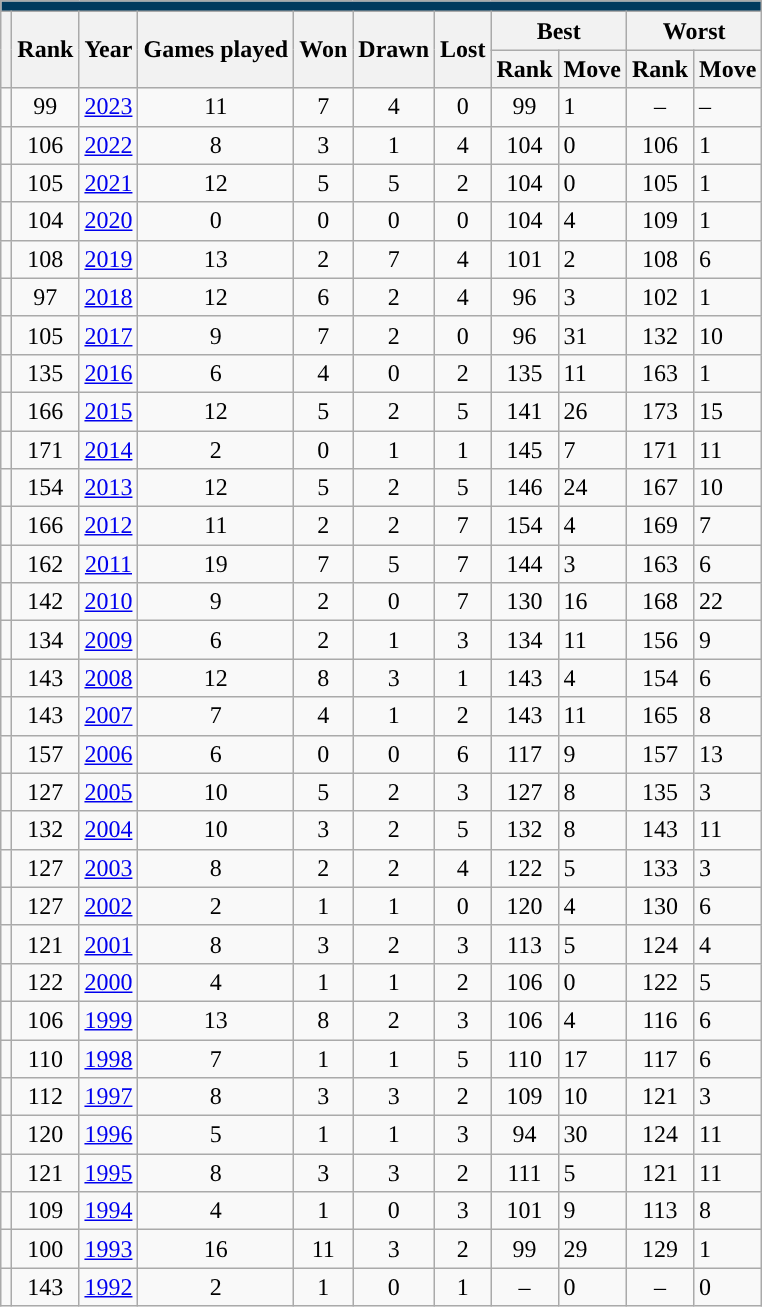<table class="wikitable sortable" style="text-align:center;">
<tr>
<th colspan=12 style="background: #013A5E; color: #FFFFFF;"><a href='#'></a></th>
</tr>
<tr>
<th rowspan=2></th>
<th rowspan=2>Rank</th>
<th rowspan=2>Year</th>
<th rowspan=2>Games played</th>
<th rowspan=2>Won</th>
<th rowspan=2>Drawn</th>
<th rowspan=2>Lost</th>
<th colspan=2>Best</th>
<th colspan=2>Worst</th>
</tr>
<tr>
<th>Rank</th>
<th>Move</th>
<th>Rank</th>
<th>Move</th>
</tr>
<tr>
<td></td>
<td>99</td>
<td><a href='#'>2023</a></td>
<td>11</td>
<td>7</td>
<td>4</td>
<td>0</td>
<td>99</td>
<td align=left> 1</td>
<td>–</td>
<td align=left> –</td>
</tr>
<tr>
<td></td>
<td>106</td>
<td><a href='#'>2022</a></td>
<td>8</td>
<td>3</td>
<td>1</td>
<td>4</td>
<td>104</td>
<td align=left> 0</td>
<td>106</td>
<td align=left> 1</td>
</tr>
<tr>
<td></td>
<td>105</td>
<td><a href='#'>2021</a></td>
<td>12</td>
<td>5</td>
<td>5</td>
<td>2</td>
<td>104</td>
<td align=left> 0</td>
<td>105</td>
<td align=left> 1</td>
</tr>
<tr>
<td></td>
<td>104</td>
<td><a href='#'>2020</a></td>
<td>0</td>
<td>0</td>
<td>0</td>
<td>0</td>
<td>104</td>
<td align=left> 4</td>
<td>109</td>
<td align=left> 1</td>
</tr>
<tr>
<td></td>
<td>108</td>
<td><a href='#'>2019</a></td>
<td>13</td>
<td>2</td>
<td>7</td>
<td>4</td>
<td>101</td>
<td align=left> 2</td>
<td>108</td>
<td align=left> 6</td>
</tr>
<tr>
<td></td>
<td>97</td>
<td><a href='#'>2018</a></td>
<td>12</td>
<td>6</td>
<td>2</td>
<td>4</td>
<td>96</td>
<td align=left> 3</td>
<td>102</td>
<td align=left> 1</td>
</tr>
<tr>
<td></td>
<td>105</td>
<td><a href='#'>2017</a></td>
<td>9</td>
<td>7</td>
<td>2</td>
<td>0</td>
<td>96</td>
<td align=left> 31</td>
<td>132</td>
<td align=left> 10</td>
</tr>
<tr>
<td></td>
<td>135</td>
<td><a href='#'>2016</a></td>
<td>6</td>
<td>4</td>
<td>0</td>
<td>2</td>
<td>135</td>
<td align=left>  11</td>
<td>163</td>
<td align=left> 1</td>
</tr>
<tr>
<td></td>
<td>166</td>
<td><a href='#'>2015</a></td>
<td>12</td>
<td>5</td>
<td>2</td>
<td>5</td>
<td>141</td>
<td align=left> 26</td>
<td>173</td>
<td align=left> 15</td>
</tr>
<tr>
<td></td>
<td>171</td>
<td><a href='#'>2014</a></td>
<td>2</td>
<td>0</td>
<td>1</td>
<td>1</td>
<td>145</td>
<td align=left>  7</td>
<td>171</td>
<td align=left> 11</td>
</tr>
<tr>
<td></td>
<td>154</td>
<td><a href='#'>2013</a></td>
<td>12</td>
<td>5</td>
<td>2</td>
<td>5</td>
<td>146</td>
<td align=left>  24</td>
<td>167</td>
<td align=left> 10</td>
</tr>
<tr>
<td></td>
<td>166</td>
<td><a href='#'>2012</a></td>
<td>11</td>
<td>2</td>
<td>2</td>
<td>7</td>
<td>154</td>
<td align=left>  4</td>
<td>169</td>
<td align=left> 7</td>
</tr>
<tr>
<td></td>
<td>162</td>
<td><a href='#'>2011</a></td>
<td>19</td>
<td>7</td>
<td>5</td>
<td>7</td>
<td>144</td>
<td align=left>  3</td>
<td>163</td>
<td align=left> 6</td>
</tr>
<tr>
<td></td>
<td>142</td>
<td><a href='#'>2010</a></td>
<td>9</td>
<td>2</td>
<td>0</td>
<td>7</td>
<td>130</td>
<td align=left>  16</td>
<td>168</td>
<td align=left> 22</td>
</tr>
<tr>
<td></td>
<td>134</td>
<td><a href='#'>2009</a></td>
<td>6</td>
<td>2</td>
<td>1</td>
<td>3</td>
<td>134</td>
<td align=left>  11</td>
<td>156</td>
<td align=left> 9</td>
</tr>
<tr>
<td></td>
<td>143</td>
<td><a href='#'>2008</a></td>
<td>12</td>
<td>8</td>
<td>3</td>
<td>1</td>
<td>143</td>
<td align=left>  4</td>
<td>154</td>
<td align=left> 6</td>
</tr>
<tr>
<td></td>
<td>143</td>
<td><a href='#'>2007</a></td>
<td>7</td>
<td>4</td>
<td>1</td>
<td>2</td>
<td>143</td>
<td align=left>  11</td>
<td>165</td>
<td align=left> 8</td>
</tr>
<tr>
<td></td>
<td>157</td>
<td><a href='#'>2006</a></td>
<td>6</td>
<td>0</td>
<td>0</td>
<td>6</td>
<td>117</td>
<td align=left>  9</td>
<td>157</td>
<td align=left> 13</td>
</tr>
<tr>
<td></td>
<td>127</td>
<td><a href='#'>2005</a></td>
<td>10</td>
<td>5</td>
<td>2</td>
<td>3</td>
<td>127</td>
<td align=left>  8</td>
<td>135</td>
<td align=left> 3</td>
</tr>
<tr>
<td></td>
<td>132</td>
<td><a href='#'>2004</a></td>
<td>10</td>
<td>3</td>
<td>2</td>
<td>5</td>
<td>132</td>
<td align=left>  8</td>
<td>143</td>
<td align=left> 11</td>
</tr>
<tr>
<td></td>
<td>127</td>
<td><a href='#'>2003</a></td>
<td>8</td>
<td>2</td>
<td>2</td>
<td>4</td>
<td>122</td>
<td align=left>  5</td>
<td>133</td>
<td align=left> 3</td>
</tr>
<tr>
<td></td>
<td>127</td>
<td><a href='#'>2002</a></td>
<td>2</td>
<td>1</td>
<td>1</td>
<td>0</td>
<td>120</td>
<td align=left>  4</td>
<td>130</td>
<td align=left> 6</td>
</tr>
<tr>
<td></td>
<td>121</td>
<td><a href='#'>2001</a></td>
<td>8</td>
<td>3</td>
<td>2</td>
<td>3</td>
<td>113</td>
<td align=left>  5</td>
<td>124</td>
<td align=left> 4</td>
</tr>
<tr>
<td></td>
<td>122</td>
<td><a href='#'>2000</a></td>
<td>4</td>
<td>1</td>
<td>1</td>
<td>2</td>
<td>106</td>
<td align=left>  0</td>
<td>122</td>
<td align=left> 5</td>
</tr>
<tr>
<td></td>
<td>106</td>
<td><a href='#'>1999</a></td>
<td>13</td>
<td>8</td>
<td>2</td>
<td>3</td>
<td>106</td>
<td align=left>  4</td>
<td>116</td>
<td align=left> 6</td>
</tr>
<tr>
<td></td>
<td>110</td>
<td><a href='#'>1998</a></td>
<td>7</td>
<td>1</td>
<td>1</td>
<td>5</td>
<td>110</td>
<td align=left>  17</td>
<td>117</td>
<td align=left> 6</td>
</tr>
<tr>
<td></td>
<td>112</td>
<td><a href='#'>1997</a></td>
<td>8</td>
<td>3</td>
<td>3</td>
<td>2</td>
<td>109</td>
<td align=left>  10</td>
<td>121</td>
<td align=left> 3</td>
</tr>
<tr>
<td></td>
<td>120</td>
<td><a href='#'>1996</a></td>
<td>5</td>
<td>1</td>
<td>1</td>
<td>3</td>
<td>94</td>
<td align=left>  30</td>
<td>124</td>
<td align=left> 11</td>
</tr>
<tr>
<td></td>
<td>121</td>
<td><a href='#'>1995</a></td>
<td>8</td>
<td>3</td>
<td>3</td>
<td>2</td>
<td>111</td>
<td align=left>  5</td>
<td>121</td>
<td align=left> 11</td>
</tr>
<tr>
<td></td>
<td>109</td>
<td><a href='#'>1994</a></td>
<td>4</td>
<td>1</td>
<td>0</td>
<td>3</td>
<td>101</td>
<td align=left>  9</td>
<td>113</td>
<td align=left> 8</td>
</tr>
<tr>
<td></td>
<td>100</td>
<td><a href='#'>1993</a></td>
<td>16</td>
<td>11</td>
<td>3</td>
<td>2</td>
<td>99</td>
<td align=left>  29</td>
<td>129</td>
<td align=left> 1</td>
</tr>
<tr>
<td></td>
<td>143</td>
<td><a href='#'>1992</a></td>
<td>2</td>
<td>1</td>
<td>0</td>
<td>1</td>
<td>–</td>
<td align=left>  0</td>
<td>–</td>
<td align=left> 0</td>
</tr>
</table>
